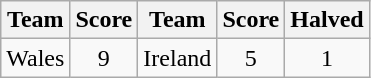<table class="wikitable" style="text-align:center">
<tr>
<th>Team</th>
<th>Score</th>
<th>Team</th>
<th>Score</th>
<th>Halved</th>
</tr>
<tr>
<td align=left> Wales</td>
<td>9</td>
<td align=left> Ireland</td>
<td>5</td>
<td>1</td>
</tr>
</table>
